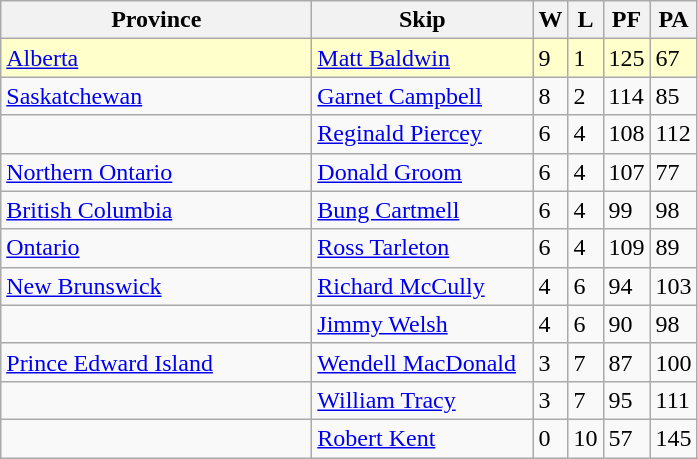<table class="wikitable">
<tr>
<th bgcolor="#efefef" width="200">Province</th>
<th bgcolor="#efefef" width="140">Skip</th>
<th bgcolor="#efefef" width="15">W</th>
<th bgcolor="#efefef" width="15">L</th>
<th bgcolor="#efefef" width="15">PF</th>
<th bgcolor="#efefef" width="15">PA</th>
</tr>
<tr bgcolor=#ffffcc>
<td><a href='#'>Alberta</a></td>
<td><a href='#'>Matt Baldwin</a></td>
<td>9</td>
<td>1</td>
<td>125</td>
<td>67</td>
</tr>
<tr>
<td><a href='#'>Saskatchewan</a></td>
<td><a href='#'>Garnet Campbell</a></td>
<td>8</td>
<td>2</td>
<td>114</td>
<td>85</td>
</tr>
<tr>
<td></td>
<td><a href='#'>Reginald Piercey</a></td>
<td>6</td>
<td>4</td>
<td>108</td>
<td>112</td>
</tr>
<tr>
<td><a href='#'>Northern Ontario</a></td>
<td><a href='#'>Donald Groom</a></td>
<td>6</td>
<td>4</td>
<td>107</td>
<td>77</td>
</tr>
<tr>
<td><a href='#'>British Columbia</a></td>
<td><a href='#'>Bung Cartmell</a></td>
<td>6</td>
<td>4</td>
<td>99</td>
<td>98</td>
</tr>
<tr>
<td><a href='#'>Ontario</a></td>
<td><a href='#'>Ross Tarleton</a></td>
<td>6</td>
<td>4</td>
<td>109</td>
<td>89</td>
</tr>
<tr>
<td><a href='#'>New Brunswick</a></td>
<td><a href='#'>Richard McCully</a></td>
<td>4</td>
<td>6</td>
<td>94</td>
<td>103</td>
</tr>
<tr>
<td></td>
<td><a href='#'>Jimmy Welsh</a></td>
<td>4</td>
<td>6</td>
<td>90</td>
<td>98</td>
</tr>
<tr>
<td><a href='#'>Prince Edward Island</a></td>
<td><a href='#'>Wendell MacDonald</a></td>
<td>3</td>
<td>7</td>
<td>87</td>
<td>100</td>
</tr>
<tr>
<td></td>
<td><a href='#'>William Tracy</a></td>
<td>3</td>
<td>7</td>
<td>95</td>
<td>111</td>
</tr>
<tr>
<td></td>
<td><a href='#'>Robert Kent</a></td>
<td>0</td>
<td>10</td>
<td>57</td>
<td>145</td>
</tr>
</table>
